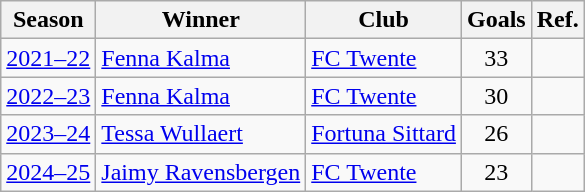<table class="wikitable">
<tr>
<th>Season</th>
<th>Winner</th>
<th>Club</th>
<th>Goals</th>
<th>Ref.</th>
</tr>
<tr>
<td><a href='#'>2021–22</a></td>
<td> <a href='#'>Fenna Kalma</a></td>
<td><a href='#'>FC Twente</a></td>
<td style="text-align: center">33</td>
<td></td>
</tr>
<tr>
<td><a href='#'>2022–23</a></td>
<td> <a href='#'>Fenna Kalma</a></td>
<td><a href='#'>FC Twente</a></td>
<td style="text-align: center">30</td>
<td></td>
</tr>
<tr>
<td><a href='#'>2023–24</a></td>
<td> <a href='#'>Tessa Wullaert</a></td>
<td><a href='#'>Fortuna Sittard</a></td>
<td style="text-align: center">26</td>
<td></td>
</tr>
<tr>
<td><a href='#'>2024–25</a></td>
<td> <a href='#'>Jaimy Ravensbergen</a></td>
<td><a href='#'>FC Twente</a></td>
<td style="text-align: center">23</td>
<td></td>
</tr>
</table>
